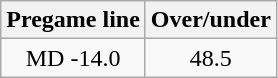<table class="wikitable">
<tr align="center">
<th style=>Pregame line</th>
<th style=>Over/under</th>
</tr>
<tr align="center">
<td>MD -14.0</td>
<td>48.5</td>
</tr>
</table>
